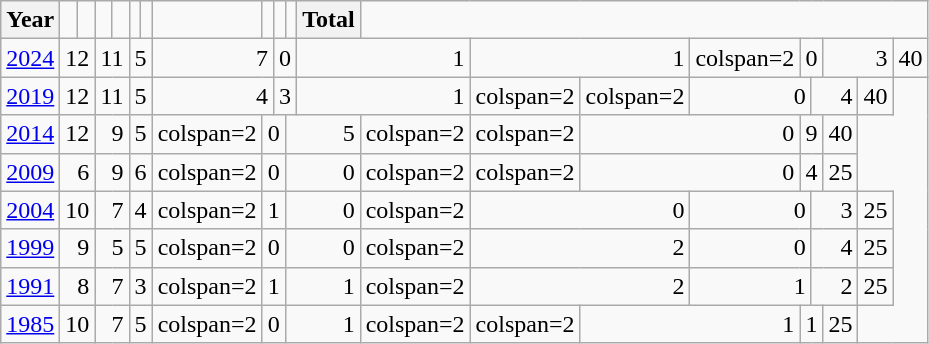<table class="wikitable" style="text-align:right; padding-left:1em">
<tr>
<th align="left">Year</th>
<td></td>
<td></td>
<td></td>
<td></td>
<td></td>
<td></td>
<td></td>
<td></td>
<td></td>
<td></td>
<th align="left">Total</th>
</tr>
<tr>
<td align=left><a href='#'>2024</a></td>
<td colspan=2>12</td>
<td colspan=2>11</td>
<td colspan=2>5</td>
<td colspan=2>7</td>
<td colspan=2>0</td>
<td colspan=2>1</td>
<td colspan=2>1</td>
<td>colspan=2 </td>
<td colspan=2>0</td>
<td colspan=2>3</td>
<td>40</td>
</tr>
<tr>
<td align=left><a href='#'>2019</a></td>
<td colspan=2>12</td>
<td colspan=2>11</td>
<td colspan=2>5</td>
<td colspan=2>4</td>
<td colspan=2>3</td>
<td colspan=2>1</td>
<td>colspan=2 </td>
<td>colspan=2 </td>
<td colspan=2>0</td>
<td colspan=2>4</td>
<td>40</td>
</tr>
<tr>
<td align=left><a href='#'>2014</a></td>
<td colspan=2>12</td>
<td colspan=2>9</td>
<td colspan=2>5</td>
<td>colspan=2 </td>
<td colspan=2>0</td>
<td colspan=2>5</td>
<td>colspan=2 </td>
<td>colspan=2 </td>
<td colspan=2>0</td>
<td colspan=2>9</td>
<td>40</td>
</tr>
<tr>
<td align=left><a href='#'>2009</a></td>
<td colspan=2>6</td>
<td colspan=2>9</td>
<td colspan=2>6</td>
<td>colspan=2 </td>
<td colspan=2>0</td>
<td colspan=2>0</td>
<td>colspan=2 </td>
<td>colspan=2 </td>
<td colspan=2>0</td>
<td colspan=2>4</td>
<td>25</td>
</tr>
<tr>
<td align=left><a href='#'>2004</a></td>
<td colspan=2>10</td>
<td colspan=2>7</td>
<td colspan=2>4</td>
<td>colspan=2 </td>
<td colspan=2>1</td>
<td colspan=2>0</td>
<td>colspan=2 </td>
<td colspan=2>0</td>
<td colspan=2>0</td>
<td colspan=2>3</td>
<td>25</td>
</tr>
<tr>
<td align=left><a href='#'>1999</a></td>
<td colspan=2>9</td>
<td colspan=2>5</td>
<td colspan=2>5</td>
<td>colspan=2 </td>
<td colspan=2>0</td>
<td colspan=2>0</td>
<td>colspan=2 </td>
<td colspan=2>2</td>
<td colspan=2>0</td>
<td colspan=2>4</td>
<td>25</td>
</tr>
<tr>
<td align=left><a href='#'>1991</a></td>
<td colspan=2>8</td>
<td colspan=2>7</td>
<td colspan=2>3</td>
<td>colspan=2 </td>
<td colspan=2>1</td>
<td colspan=2>1</td>
<td>colspan=2 </td>
<td colspan=2>2</td>
<td colspan=2>1</td>
<td colspan=2>2</td>
<td>25</td>
</tr>
<tr>
<td align=left><a href='#'>1985</a></td>
<td colspan=2>10</td>
<td colspan=2>7</td>
<td colspan=2>5</td>
<td>colspan=2 </td>
<td colspan=2>0</td>
<td colspan=2>1</td>
<td>colspan=2 </td>
<td>colspan=2 </td>
<td colspan=2>1</td>
<td colspan=2>1</td>
<td>25</td>
</tr>
</table>
